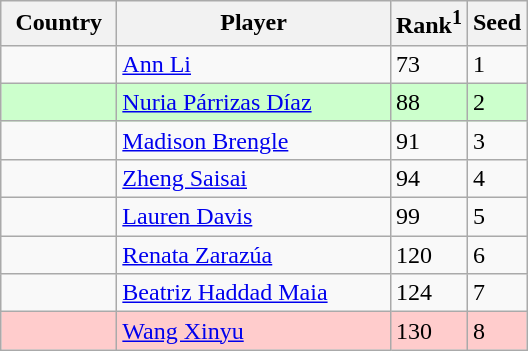<table class="sortable wikitable">
<tr>
<th width="70">Country</th>
<th width="175">Player</th>
<th>Rank<sup>1</sup></th>
<th>Seed</th>
</tr>
<tr>
<td></td>
<td><a href='#'>Ann Li</a></td>
<td>73</td>
<td>1</td>
</tr>
<tr style="background:#cfc;">
<td></td>
<td><a href='#'>Nuria Párrizas Díaz</a></td>
<td>88</td>
<td>2</td>
</tr>
<tr>
<td></td>
<td><a href='#'>Madison Brengle</a></td>
<td>91</td>
<td>3</td>
</tr>
<tr>
<td></td>
<td><a href='#'>Zheng Saisai</a></td>
<td>94</td>
<td>4</td>
</tr>
<tr>
<td></td>
<td><a href='#'>Lauren Davis</a></td>
<td>99</td>
<td>5</td>
</tr>
<tr>
<td></td>
<td><a href='#'>Renata Zarazúa</a></td>
<td>120</td>
<td>6</td>
</tr>
<tr>
<td></td>
<td><a href='#'>Beatriz Haddad Maia</a></td>
<td>124</td>
<td>7</td>
</tr>
<tr style="background:#fcc;">
<td></td>
<td><a href='#'>Wang Xinyu</a></td>
<td>130</td>
<td>8</td>
</tr>
</table>
